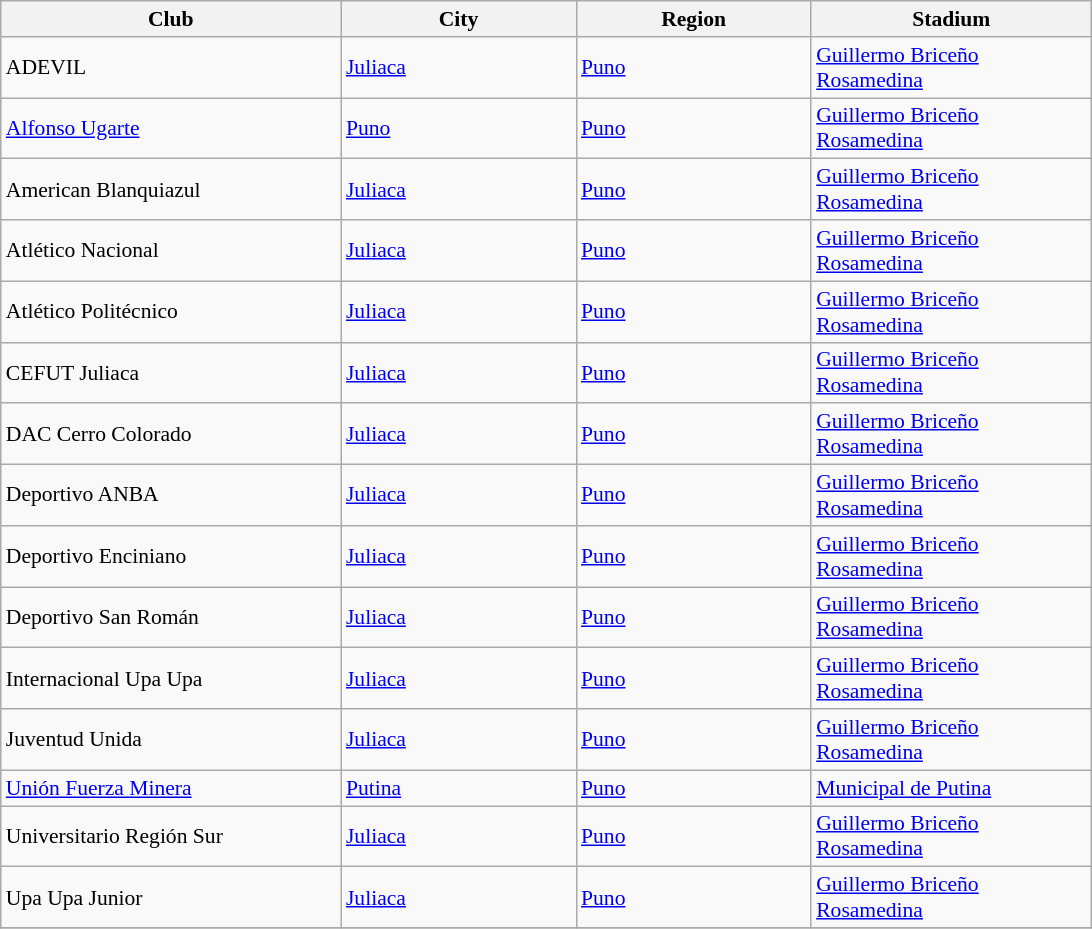<table class="wikitable sortable" style="font-size:90%">
<tr>
<th width=220px>Club</th>
<th width=150px>City</th>
<th width=150px>Region</th>
<th width=180px>Stadium</th>
</tr>
<tr>
<td>ADEVIL</td>
<td><a href='#'>Juliaca</a></td>
<td><a href='#'>Puno</a></td>
<td><a href='#'>Guillermo Briceño Rosamedina</a></td>
</tr>
<tr>
<td><a href='#'>Alfonso Ugarte</a></td>
<td><a href='#'>Puno</a></td>
<td><a href='#'>Puno</a></td>
<td><a href='#'>Guillermo Briceño Rosamedina</a></td>
</tr>
<tr>
<td>American Blanquiazul</td>
<td><a href='#'>Juliaca</a></td>
<td><a href='#'>Puno</a></td>
<td><a href='#'>Guillermo Briceño Rosamedina</a></td>
</tr>
<tr>
<td>Atlético Nacional</td>
<td><a href='#'>Juliaca</a></td>
<td><a href='#'>Puno</a></td>
<td><a href='#'>Guillermo Briceño Rosamedina</a></td>
</tr>
<tr>
<td>Atlético Politécnico</td>
<td><a href='#'>Juliaca</a></td>
<td><a href='#'>Puno</a></td>
<td><a href='#'>Guillermo Briceño Rosamedina</a></td>
</tr>
<tr>
<td>CEFUT Juliaca</td>
<td><a href='#'>Juliaca</a></td>
<td><a href='#'>Puno</a></td>
<td><a href='#'>Guillermo Briceño Rosamedina</a></td>
</tr>
<tr>
<td>DAC Cerro Colorado</td>
<td><a href='#'>Juliaca</a></td>
<td><a href='#'>Puno</a></td>
<td><a href='#'>Guillermo Briceño Rosamedina</a></td>
</tr>
<tr>
<td>Deportivo ANBA</td>
<td><a href='#'>Juliaca</a></td>
<td><a href='#'>Puno</a></td>
<td><a href='#'>Guillermo Briceño Rosamedina</a></td>
</tr>
<tr>
<td>Deportivo Enciniano</td>
<td><a href='#'>Juliaca</a></td>
<td><a href='#'>Puno</a></td>
<td><a href='#'>Guillermo Briceño Rosamedina</a></td>
</tr>
<tr>
<td>Deportivo San Román</td>
<td><a href='#'>Juliaca</a></td>
<td><a href='#'>Puno</a></td>
<td><a href='#'>Guillermo Briceño Rosamedina</a></td>
</tr>
<tr>
<td>Internacional Upa Upa</td>
<td><a href='#'>Juliaca</a></td>
<td><a href='#'>Puno</a></td>
<td><a href='#'>Guillermo Briceño Rosamedina</a></td>
</tr>
<tr>
<td>Juventud Unida</td>
<td><a href='#'>Juliaca</a></td>
<td><a href='#'>Puno</a></td>
<td><a href='#'>Guillermo Briceño Rosamedina</a></td>
</tr>
<tr>
<td><a href='#'>Unión Fuerza Minera</a></td>
<td><a href='#'>Putina</a></td>
<td><a href='#'>Puno</a></td>
<td><a href='#'>Municipal de Putina</a></td>
</tr>
<tr>
<td>Universitario Región Sur</td>
<td><a href='#'>Juliaca</a></td>
<td><a href='#'>Puno</a></td>
<td><a href='#'>Guillermo Briceño Rosamedina</a></td>
</tr>
<tr>
<td>Upa Upa Junior</td>
<td><a href='#'>Juliaca</a></td>
<td><a href='#'>Puno</a></td>
<td><a href='#'>Guillermo Briceño Rosamedina</a></td>
</tr>
<tr>
</tr>
</table>
